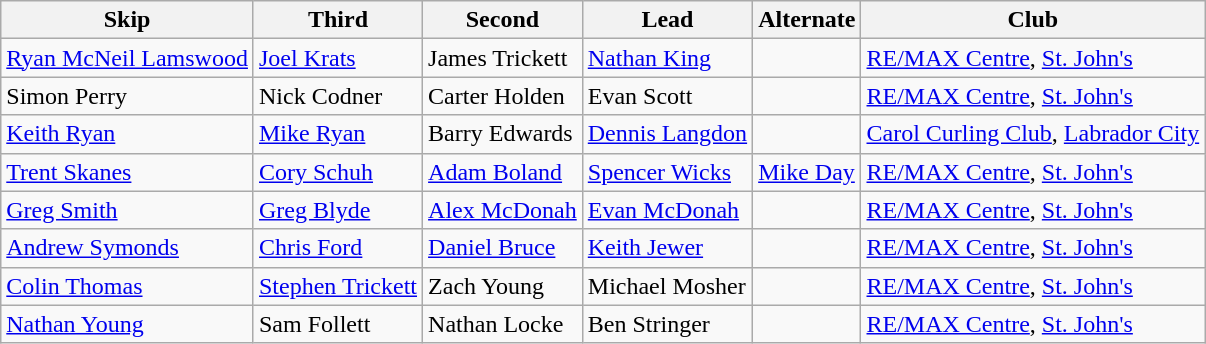<table class="wikitable">
<tr>
<th>Skip</th>
<th>Third</th>
<th>Second</th>
<th>Lead</th>
<th>Alternate</th>
<th>Club</th>
</tr>
<tr>
<td><a href='#'>Ryan McNeil Lamswood</a></td>
<td><a href='#'>Joel Krats</a></td>
<td>James Trickett</td>
<td><a href='#'>Nathan King</a></td>
<td></td>
<td><a href='#'>RE/MAX Centre</a>, <a href='#'>St. John's</a></td>
</tr>
<tr>
<td>Simon Perry</td>
<td>Nick Codner</td>
<td>Carter Holden</td>
<td>Evan Scott</td>
<td></td>
<td><a href='#'>RE/MAX Centre</a>, <a href='#'>St. John's</a></td>
</tr>
<tr>
<td><a href='#'>Keith Ryan</a></td>
<td><a href='#'>Mike Ryan</a></td>
<td>Barry Edwards</td>
<td><a href='#'>Dennis Langdon</a></td>
<td></td>
<td><a href='#'>Carol Curling Club</a>, <a href='#'>Labrador City</a></td>
</tr>
<tr>
<td><a href='#'>Trent Skanes</a></td>
<td><a href='#'>Cory Schuh</a></td>
<td><a href='#'>Adam Boland</a></td>
<td><a href='#'>Spencer Wicks</a></td>
<td><a href='#'>Mike Day</a></td>
<td><a href='#'>RE/MAX Centre</a>, <a href='#'>St. John's</a></td>
</tr>
<tr>
<td><a href='#'>Greg Smith</a></td>
<td><a href='#'>Greg Blyde</a></td>
<td><a href='#'>Alex McDonah</a></td>
<td><a href='#'>Evan McDonah</a></td>
<td></td>
<td><a href='#'>RE/MAX Centre</a>, <a href='#'>St. John's</a></td>
</tr>
<tr>
<td><a href='#'>Andrew Symonds</a></td>
<td><a href='#'>Chris Ford</a></td>
<td><a href='#'>Daniel Bruce</a></td>
<td><a href='#'>Keith Jewer</a></td>
<td></td>
<td><a href='#'>RE/MAX Centre</a>, <a href='#'>St. John's</a></td>
</tr>
<tr>
<td><a href='#'>Colin Thomas</a></td>
<td><a href='#'>Stephen Trickett</a></td>
<td>Zach Young</td>
<td>Michael Mosher</td>
<td></td>
<td><a href='#'>RE/MAX Centre</a>, <a href='#'>St. John's</a></td>
</tr>
<tr>
<td><a href='#'>Nathan Young</a></td>
<td>Sam Follett</td>
<td>Nathan Locke</td>
<td>Ben Stringer</td>
<td></td>
<td><a href='#'>RE/MAX Centre</a>, <a href='#'>St. John's</a></td>
</tr>
</table>
